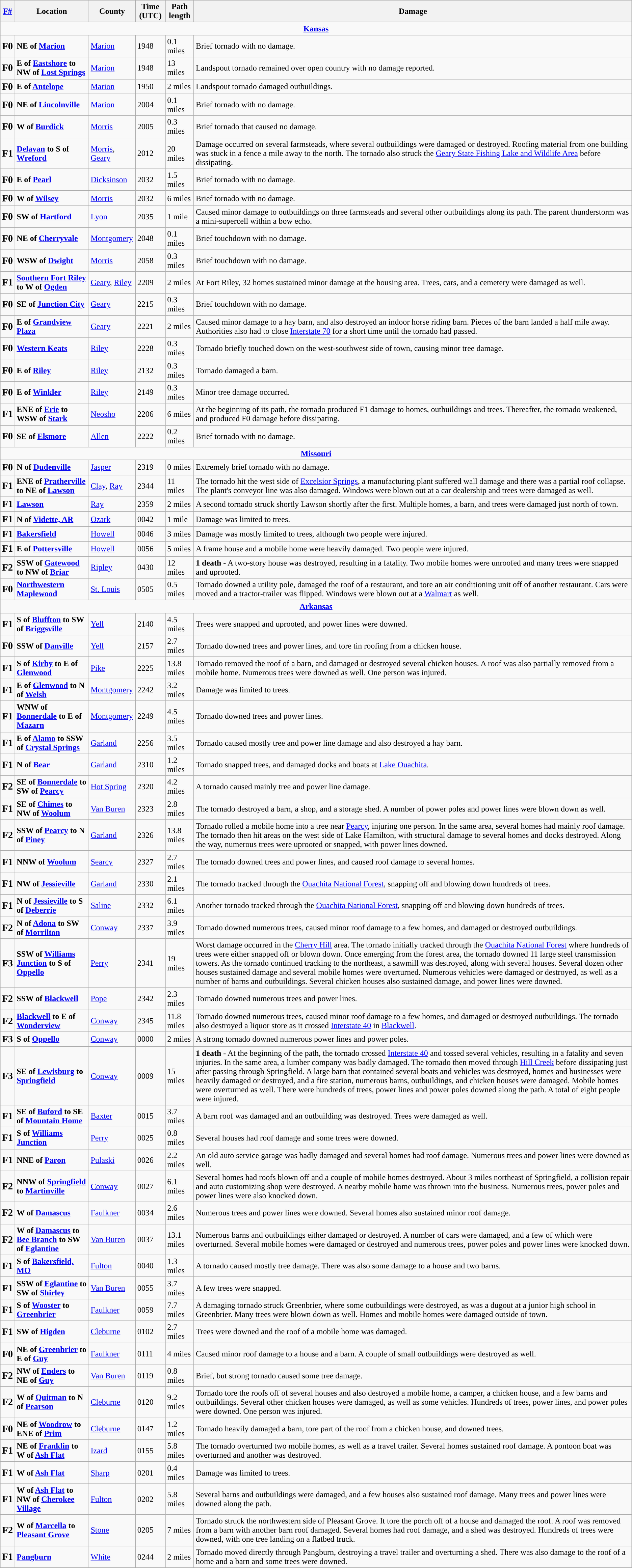<table class="wikitable">
<tr>
<th><strong><a href='#'>F#</a></strong></th>
<th><strong>Location</strong></th>
<th><strong>County</strong></th>
<th><strong>Time (UTC)</strong></th>
<th><strong>Path length</strong></th>
<th><strong>Damage</strong></th>
</tr>
<tr>
<td colspan="7" align=center><strong><a href='#'>Kansas</a></strong></td>
</tr>
<tr>
<td><big><strong>F0</strong></big></td>
<td><strong>NE of <a href='#'>Marion</a></strong></td>
<td><a href='#'>Marion</a></td>
<td>1948</td>
<td>0.1 miles</td>
<td>Brief tornado with no damage.</td>
</tr>
<tr>
<td><big><strong>F0</strong></big></td>
<td><strong>E of <a href='#'>Eastshore</a> to NW of <a href='#'>Lost Springs</a></strong></td>
<td><a href='#'>Marion</a></td>
<td>1948</td>
<td>13 miles</td>
<td>Landspout tornado remained over open country with no damage reported.</td>
</tr>
<tr>
<td><big><strong>F0</strong></big></td>
<td><strong>E of <a href='#'>Antelope</a></strong></td>
<td><a href='#'>Marion</a></td>
<td>1950</td>
<td>2 miles</td>
<td>Landspout tornado damaged outbuildings.</td>
</tr>
<tr>
<td><big><strong>F0</strong></big></td>
<td><strong>NE of <a href='#'>Lincolnville</a></strong></td>
<td><a href='#'>Marion</a></td>
<td>2004</td>
<td>0.1 miles</td>
<td>Brief tornado with no damage.</td>
</tr>
<tr>
<td><big><strong>F0</strong></big></td>
<td><strong>W of <a href='#'>Burdick</a></strong></td>
<td><a href='#'>Morris</a></td>
<td>2005</td>
<td>0.3 miles</td>
<td>Brief tornado that caused no damage.</td>
</tr>
<tr>
<td><big><strong>F1</strong></big></td>
<td><strong><a href='#'>Delavan</a> to S of <a href='#'>Wreford</a></strong></td>
<td><a href='#'>Morris</a>, <a href='#'>Geary</a></td>
<td>2012</td>
<td>20 miles</td>
<td>Damage occurred on several farmsteads, where several outbuildings were damaged or destroyed. Roofing material from one building was stuck in a fence a mile away to the north. The tornado also struck the <a href='#'>Geary State Fishing Lake and Wildlife Area</a> before dissipating.</td>
</tr>
<tr>
<td><big><strong>F0</strong></big></td>
<td><strong>E of <a href='#'>Pearl</a></strong></td>
<td><a href='#'>Dicksinson</a></td>
<td>2032</td>
<td>1.5 miles</td>
<td>Brief tornado with no damage.</td>
</tr>
<tr>
<td><big><strong>F0</strong></big></td>
<td><strong>W of <a href='#'>Wilsey</a></strong></td>
<td><a href='#'>Morris</a></td>
<td>2032</td>
<td>6 miles</td>
<td>Brief tornado with no damage.</td>
</tr>
<tr>
<td><big><strong>F0</strong></big></td>
<td><strong>SW of <a href='#'>Hartford</a></strong></td>
<td><a href='#'>Lyon</a></td>
<td>2035</td>
<td>1 mile</td>
<td>Caused minor damage to outbuildings on three farmsteads and several other outbuildings along its path. The parent thunderstorm was a mini-supercell within a bow echo.</td>
</tr>
<tr>
<td><big><strong>F0</strong></big></td>
<td><strong>NE of <a href='#'>Cherryvale</a></strong></td>
<td><a href='#'>Montgomery</a></td>
<td>2048</td>
<td>0.1 miles</td>
<td>Brief touchdown with no damage.</td>
</tr>
<tr>
<td><big><strong>F0</strong></big></td>
<td><strong>WSW of <a href='#'>Dwight</a></strong></td>
<td><a href='#'>Morris</a></td>
<td>2058</td>
<td>0.3 miles</td>
<td>Brief touchdown with no damage.</td>
</tr>
<tr>
<td><big><strong>F1</strong></big></td>
<td><strong><a href='#'>Southern Fort Riley</a> to W of <a href='#'>Ogden</a></strong></td>
<td><a href='#'>Geary</a>, <a href='#'>Riley</a></td>
<td>2209</td>
<td>2 miles</td>
<td>At Fort Riley, 32 homes sustained minor damage at the housing area. Trees, cars, and a cemetery were damaged as well.</td>
</tr>
<tr>
<td><big><strong>F0</strong></big></td>
<td><strong>SE of <a href='#'>Junction City</a></strong></td>
<td><a href='#'>Geary</a></td>
<td>2215</td>
<td>0.3 miles</td>
<td>Brief touchdown with no damage.</td>
</tr>
<tr>
<td><big><strong>F0</strong></big></td>
<td><strong>E of <a href='#'>Grandview Plaza</a></strong></td>
<td><a href='#'>Geary</a></td>
<td>2221</td>
<td>2 miles</td>
<td>Caused minor damage to a hay barn, and also destroyed an indoor horse riding barn. Pieces of the barn landed a half mile away. Authorities also had to close <a href='#'>Interstate 70</a> for a short time until the tornado had passed.</td>
</tr>
<tr>
<td><big><strong>F0</strong></big></td>
<td><strong><a href='#'>Western Keats</a></strong></td>
<td><a href='#'>Riley</a></td>
<td>2228</td>
<td>0.3 miles</td>
<td>Tornado briefly touched down on the west-southwest side of town, causing minor tree damage.</td>
</tr>
<tr>
<td><big><strong>F0</strong></big></td>
<td><strong>E of <a href='#'>Riley</a></strong></td>
<td><a href='#'>Riley</a></td>
<td>2132</td>
<td>0.3 miles</td>
<td>Tornado damaged a barn.</td>
</tr>
<tr>
<td><big><strong>F0</strong></big></td>
<td><strong>E of <a href='#'>Winkler</a></strong></td>
<td><a href='#'>Riley</a></td>
<td>2149</td>
<td>0.3 miles</td>
<td>Minor tree damage occurred.</td>
</tr>
<tr>
<td><big><strong>F1</strong></big></td>
<td><strong>ENE of <a href='#'>Erie</a> to WSW of <a href='#'>Stark</a></strong></td>
<td><a href='#'>Neosho</a></td>
<td>2206</td>
<td>6 miles</td>
<td>At the beginning of its path, the tornado produced F1 damage to homes, outbuildings and trees. Thereafter, the tornado weakened, and produced F0 damage before dissipating.</td>
</tr>
<tr>
<td><big><strong>F0</strong></big></td>
<td><strong>SE of <a href='#'>Elsmore</a></strong></td>
<td><a href='#'>Allen</a></td>
<td>2222</td>
<td>0.2 miles</td>
<td>Brief tornado with no damage.</td>
</tr>
<tr>
<td colspan="7" align=center><strong><a href='#'>Missouri</a></strong></td>
</tr>
<tr>
<td><big><strong>F0</strong></big></td>
<td><strong>N of <a href='#'>Dudenville</a></strong></td>
<td><a href='#'>Jasper</a></td>
<td>2319</td>
<td>0 miles</td>
<td>Extremely brief tornado with no damage.</td>
</tr>
<tr>
<td><big><strong>F1</strong></big></td>
<td><strong>ENE of <a href='#'>Pratherville</a> to NE of <a href='#'>Lawson</a></strong></td>
<td><a href='#'>Clay</a>, <a href='#'>Ray</a></td>
<td>2344</td>
<td>11 miles</td>
<td>The tornado hit the west side of <a href='#'>Excelsior Springs</a>, a manufacturing plant suffered wall damage and there was a partial roof collapse. The plant's conveyor line was also damaged. Windows were blown out at a car dealership and trees were damaged as well.</td>
</tr>
<tr>
<td><big><strong>F1</strong></big></td>
<td><strong><a href='#'>Lawson</a></strong></td>
<td><a href='#'>Ray</a></td>
<td>2359</td>
<td>2 miles</td>
<td>A second tornado struck shortly Lawson shortly after the first. Multiple homes, a barn, and trees were damaged just north of town.</td>
</tr>
<tr>
<td><big><strong>F1</strong></big></td>
<td><strong>N of <a href='#'>Vidette, AR</a></strong></td>
<td><a href='#'>Ozark</a></td>
<td>0042</td>
<td>1 mile</td>
<td>Damage was limited to trees.</td>
</tr>
<tr>
<td><big><strong>F1</strong></big></td>
<td><strong><a href='#'>Bakersfield</a></strong></td>
<td><a href='#'>Howell</a></td>
<td>0046</td>
<td>3 miles</td>
<td>Damage was mostly limited to trees, although two people were injured.</td>
</tr>
<tr>
<td><big><strong>F1</strong></big></td>
<td><strong>E of <a href='#'>Pottersville</a></strong></td>
<td><a href='#'>Howell</a></td>
<td>0056</td>
<td>5 miles</td>
<td>A frame house and a mobile home were heavily damaged. Two people were injured.</td>
</tr>
<tr>
<td><big><strong>F2</strong></big></td>
<td><strong>SSW of <a href='#'>Gatewood</a> to NW of <a href='#'>Briar</a></strong></td>
<td><a href='#'>Ripley</a></td>
<td>0430</td>
<td>12 miles</td>
<td><strong>1 death</strong> - A two-story house was destroyed, resulting in a fatality. Two mobile homes were unroofed and many trees were snapped and uprooted.</td>
</tr>
<tr>
<td><big><strong>F0</strong></big></td>
<td><strong><a href='#'>Northwestern Maplewood</a></strong></td>
<td><a href='#'>St. Louis</a></td>
<td>0505</td>
<td>0.5 miles</td>
<td>Tornado downed a utility pole, damaged the roof of a restaurant, and tore an air conditioning unit off of another restaurant. Cars were moved and a tractor-trailer was flipped. Windows were blown out at a <a href='#'>Walmart</a> as well.</td>
</tr>
<tr>
<td colspan="7" align=center><strong><a href='#'>Arkansas</a></strong></td>
</tr>
<tr>
<td><big><strong>F1</strong></big></td>
<td><strong>S of <a href='#'>Bluffton</a> to SW of <a href='#'>Briggsville</a></strong></td>
<td><a href='#'>Yell</a></td>
<td>2140</td>
<td>4.5 miles</td>
<td>Trees were snapped and uprooted, and power lines were downed.</td>
</tr>
<tr>
<td><big><strong>F0</strong></big></td>
<td><strong>SSW of <a href='#'>Danville</a></strong></td>
<td><a href='#'>Yell</a></td>
<td>2157</td>
<td>2.7 miles</td>
<td>Tornado downed trees and power lines, and tore tin roofing from a chicken house.</td>
</tr>
<tr>
<td><big><strong>F1</strong></big></td>
<td><strong>S of <a href='#'>Kirby</a> to E of <a href='#'>Glenwood</a></strong></td>
<td><a href='#'>Pike</a></td>
<td>2225</td>
<td>13.8 miles</td>
<td>Tornado removed the roof of a barn, and damaged or destroyed several chicken houses. A roof was also partially removed from a mobile home. Numerous trees were downed as well. One person was injured.</td>
</tr>
<tr>
<td><big><strong>F1</strong></big></td>
<td><strong>E of <a href='#'>Glenwood</a> to N of <a href='#'>Welsh</a></strong></td>
<td><a href='#'>Montgomery</a></td>
<td>2242</td>
<td>3.2 miles</td>
<td>Damage was limited to trees.</td>
</tr>
<tr>
<td><big><strong>F1</strong></big></td>
<td><strong>WNW of <a href='#'>Bonnerdale</a> to E of <a href='#'>Mazarn</a></strong></td>
<td><a href='#'>Montgomery</a></td>
<td>2249</td>
<td>4.5 miles</td>
<td>Tornado downed trees and power lines.</td>
</tr>
<tr>
<td><big><strong>F1</strong></big></td>
<td><strong>E of <a href='#'>Alamo</a> to SSW of <a href='#'>Crystal Springs</a></strong></td>
<td><a href='#'>Garland</a></td>
<td>2256</td>
<td>3.5 miles</td>
<td>Tornado caused mostly tree and power line damage and also destroyed a hay barn.</td>
</tr>
<tr>
<td><big><strong>F1</strong></big></td>
<td><strong>N of <a href='#'>Bear</a></strong></td>
<td><a href='#'>Garland</a></td>
<td>2310</td>
<td>1.2 miles</td>
<td>Tornado snapped trees, and damaged docks and boats at <a href='#'>Lake Ouachita</a>.</td>
</tr>
<tr>
<td><big><strong>F2</strong></big></td>
<td><strong>SE of <a href='#'>Bonnerdale</a> to SW of <a href='#'>Pearcy</a></strong></td>
<td><a href='#'>Hot Spring</a></td>
<td>2320</td>
<td>4.2 miles</td>
<td>A tornado caused mainly tree and power line damage.</td>
</tr>
<tr>
<td><big><strong>F1</strong></big></td>
<td><strong>SE of <a href='#'>Chimes</a> to NW of <a href='#'>Woolum</a></strong></td>
<td><a href='#'>Van Buren</a></td>
<td>2323</td>
<td>2.8 miles</td>
<td>The tornado destroyed a barn, a shop, and a storage shed. A number of power poles and power lines were blown down as well.</td>
</tr>
<tr>
<td><big><strong>F2</strong></big></td>
<td><strong>SSW of <a href='#'>Pearcy</a> to N of <a href='#'>Piney</a></strong></td>
<td><a href='#'>Garland</a></td>
<td>2326</td>
<td>13.8 miles</td>
<td>Tornado rolled a mobile home into a tree near <a href='#'>Pearcy</a>, injuring one person. In the same area, several homes had mainly roof damage. The tornado then hit areas on the west side of Lake Hamilton, with structural damage to several homes and docks destroyed. Along the way, numerous trees were uprooted or snapped, with power lines downed.</td>
</tr>
<tr>
<td><big><strong>F1</strong></big></td>
<td><strong>NNW of <a href='#'>Woolum</a></strong></td>
<td><a href='#'>Searcy</a></td>
<td>2327</td>
<td>2.7 miles</td>
<td>The tornado downed trees and power lines, and caused roof damage to several homes.</td>
</tr>
<tr>
<td><big><strong>F1</strong></big></td>
<td><strong>NW of <a href='#'>Jessieville</a></strong></td>
<td><a href='#'>Garland</a></td>
<td>2330</td>
<td>2.1 miles</td>
<td>The tornado tracked through the <a href='#'>Ouachita National Forest</a>, snapping off and blowing down hundreds of trees.</td>
</tr>
<tr>
<td><big><strong>F1</strong></big></td>
<td><strong>N of <a href='#'>Jessieville</a> to S of <a href='#'>Deberrie</a></strong></td>
<td><a href='#'>Saline</a></td>
<td>2332</td>
<td>6.1 miles</td>
<td>Another tornado tracked through the <a href='#'>Ouachita National Forest</a>, snapping off and blowing down hundreds of trees.</td>
</tr>
<tr>
<td><big><strong>F2</strong></big></td>
<td><strong>N of <a href='#'>Adona</a> to SW of <a href='#'>Morrilton</a></strong></td>
<td><a href='#'>Conway</a></td>
<td>2337</td>
<td>3.9 miles</td>
<td>Tornado downed numerous trees, caused minor roof damage to a few homes, and damaged or destroyed outbuildings.</td>
</tr>
<tr>
<td><big><strong>F3</strong></big></td>
<td><strong>SSW of <a href='#'>Williams Junction</a> to S of <a href='#'>Oppello</a></strong></td>
<td><a href='#'>Perry</a></td>
<td>2341</td>
<td>19 miles</td>
<td>Worst damage occurred in the <a href='#'>Cherry Hill</a> area. The tornado initially tracked through the <a href='#'>Ouachita National Forest</a> where hundreds of trees were either snapped off or blown down. Once emerging from the forest area, the tornado downed 11 large steel transmission towers. As the tornado continued tracking to the northeast, a sawmill was destroyed, along with several houses. Several dozen other houses sustained damage and several mobile homes were overturned. Numerous vehicles were damaged or destroyed, as well as a number of barns and outbuildings. Several chicken houses also sustained damage, and power lines were downed.</td>
</tr>
<tr>
<td><big><strong>F2</strong></big></td>
<td><strong>SSW of <a href='#'>Blackwell</a></strong></td>
<td><a href='#'>Pope</a></td>
<td>2342</td>
<td>2.3 miles</td>
<td>Tornado downed numerous trees and power lines.</td>
</tr>
<tr>
<td><big><strong>F2</strong></big></td>
<td><strong><a href='#'>Blackwell</a> to E of <a href='#'>Wonderview</a></strong></td>
<td><a href='#'>Conway</a></td>
<td>2345</td>
<td>11.8 miles</td>
<td>Tornado downed numerous trees, caused minor roof damage to a few homes, and damaged or destroyed outbuildings. The tornado also destroyed a liquor store as it crossed <a href='#'>Interstate 40</a> in <a href='#'>Blackwell</a>.</td>
</tr>
<tr>
<td><big><strong>F3</strong></big></td>
<td><strong>S of <a href='#'>Oppello</a></strong></td>
<td><a href='#'>Conway</a></td>
<td>0000</td>
<td>2 miles</td>
<td>A strong tornado downed numerous power lines and power poles.</td>
</tr>
<tr>
<td><big><strong>F3</strong></big></td>
<td><strong>SE of <a href='#'>Lewisburg</a> to <a href='#'>Springfield</a></strong></td>
<td><a href='#'>Conway</a></td>
<td>0009</td>
<td>15 miles</td>
<td><strong>1 death</strong> -  At the beginning of the path, the tornado crossed <a href='#'>Interstate 40</a> and tossed several vehicles, resulting in a fatality and seven injuries. In the same area, a lumber company was badly damaged. The tornado then moved through <a href='#'>Hill Creek</a> before dissipating just after passing through Springfield. A large barn that contained several boats and vehicles was destroyed, homes and businesses were heavily damaged or destroyed, and a fire station, numerous barns, outbuildings, and chicken houses were damaged. Mobile homes were overturned as well. There were hundreds of trees, power lines and power poles downed along the path. A total of eight people were injured.</td>
</tr>
<tr>
<td><big><strong>F1</strong></big></td>
<td><strong>SE of <a href='#'>Buford</a> to SE of <a href='#'>Mountain Home</a></strong></td>
<td><a href='#'>Baxter</a></td>
<td>0015</td>
<td>3.7 miles</td>
<td>A barn roof was damaged and an outbuilding was destroyed. Trees were damaged as well.</td>
</tr>
<tr>
<td><big><strong>F1</strong></big></td>
<td><strong>S of <a href='#'>Williams Junction</a></strong></td>
<td><a href='#'>Perry</a></td>
<td>0025</td>
<td>0.8 miles</td>
<td>Several houses had roof damage and some trees were downed.</td>
</tr>
<tr>
<td><big><strong>F1</strong></big></td>
<td><strong>NNE of <a href='#'>Paron</a></strong></td>
<td><a href='#'>Pulaski</a></td>
<td>0026</td>
<td>2.2 miles</td>
<td>An old auto service garage was badly damaged and several homes had roof damage. Numerous trees and power lines were downed as well.</td>
</tr>
<tr>
<td><big><strong>F2</strong></big></td>
<td><strong>NNW of <a href='#'>Springfield</a> to <a href='#'>Martinville</a></strong></td>
<td><a href='#'>Conway</a></td>
<td>0027</td>
<td>6.1 miles</td>
<td>Several homes had roofs blown off and a couple of mobile homes destroyed. About 3 miles northeast of Springfield, a collision repair and auto customizing shop were destroyed. A nearby mobile home was thrown into the business. Numerous trees, power poles and power lines were also knocked down.</td>
</tr>
<tr>
<td><big><strong>F2</strong></big></td>
<td><strong>W of <a href='#'>Damascus</a></strong></td>
<td><a href='#'>Faulkner</a></td>
<td>0034</td>
<td>2.6 miles</td>
<td>Numerous trees and power lines were downed. Several homes also sustained minor roof damage.</td>
</tr>
<tr>
<td><big><strong>F2</strong></big></td>
<td><strong>W of <a href='#'>Damascus</a> to <a href='#'>Bee Branch</a> to SW of <a href='#'>Eglantine</a></strong></td>
<td><a href='#'>Van Buren</a></td>
<td>0037</td>
<td>13.1 miles</td>
<td>Numerous barns and outbuildings either damaged or destroyed. A number of cars were damaged, and a few of which were overturned. Several mobile homes were damaged or destroyed and numerous trees, power poles and power lines were knocked down.</td>
</tr>
<tr>
<td><big><strong>F1</strong></big></td>
<td><strong>S of <a href='#'>Bakersfield, MO</a></strong></td>
<td><a href='#'>Fulton</a></td>
<td>0040</td>
<td>1.3 miles</td>
<td>A tornado caused mostly tree damage. There was also some damage to a house and two barns.</td>
</tr>
<tr>
<td><big><strong>F1</strong></big></td>
<td><strong>SSW of <a href='#'>Eglantine</a> to SW of <a href='#'>Shirley</a></strong></td>
<td><a href='#'>Van Buren</a></td>
<td>0055</td>
<td>3.7 miles</td>
<td>A few trees were snapped.</td>
</tr>
<tr>
<td><big><strong>F1</strong></big></td>
<td><strong>S of <a href='#'>Wooster</a> to <a href='#'>Greenbrier</a></strong></td>
<td><a href='#'>Faulkner</a></td>
<td>0059</td>
<td>7.7 miles</td>
<td>A damaging tornado struck Greenbrier, where some outbuildings were destroyed, as was a dugout at a junior high school in Greenbrier. Many trees were blown down as well. Homes and mobile homes were damaged outside of town.</td>
</tr>
<tr>
<td><big><strong>F1</strong></big></td>
<td><strong>SW of <a href='#'>Higden</a></strong></td>
<td><a href='#'>Cleburne</a></td>
<td>0102</td>
<td>2.7 miles</td>
<td>Trees were downed and the roof of a mobile home was damaged.</td>
</tr>
<tr>
<td><big><strong>F0</strong></big></td>
<td><strong>NE of <a href='#'>Greenbrier</a> to E of <a href='#'>Guy</a></strong></td>
<td><a href='#'>Faulkner</a></td>
<td>0111</td>
<td>4 miles</td>
<td>Caused minor roof damage to a house and a barn. A couple of small outbuildings were destroyed as well.</td>
</tr>
<tr>
<td><big><strong>F2</strong></big></td>
<td><strong>NW of <a href='#'>Enders</a> to NE of <a href='#'>Guy</a></strong></td>
<td><a href='#'>Van Buren</a></td>
<td>0119</td>
<td>0.8 miles</td>
<td>Brief, but strong tornado caused some tree damage.</td>
</tr>
<tr>
<td><big><strong>F2</strong></big></td>
<td><strong>W of <a href='#'>Quitman</a> to N of <a href='#'>Pearson</a></strong></td>
<td><a href='#'>Cleburne</a></td>
<td>0120</td>
<td>9.2 miles</td>
<td>Tornado tore the roofs off of several houses and also destroyed a mobile home, a camper, a chicken house, and a few barns and outbuildings. Several other chicken houses were damaged, as well as some vehicles. Hundreds of trees, power lines, and power poles were downed. One person was injured.</td>
</tr>
<tr>
<td><big><strong>F0</strong></big></td>
<td><strong>NE of <a href='#'>Woodrow</a> to ENE of <a href='#'>Prim</a></strong></td>
<td><a href='#'>Cleburne</a></td>
<td>0147</td>
<td>1.2 miles</td>
<td>Tornado heavily damaged a barn, tore part of the roof from a chicken house, and downed trees.</td>
</tr>
<tr>
<td><big><strong>F1</strong></big></td>
<td><strong>NE of <a href='#'>Franklin</a> to W of <a href='#'>Ash Flat</a></strong></td>
<td><a href='#'>Izard</a></td>
<td>0155</td>
<td>5.8 miles</td>
<td>The tornado overturned two mobile homes, as well as a travel trailer. Several homes sustained roof damage. A pontoon boat was overturned and another was destroyed.</td>
</tr>
<tr>
<td><big><strong>F1</strong></big></td>
<td><strong>W of <a href='#'>Ash Flat</a></strong></td>
<td><a href='#'>Sharp</a></td>
<td>0201</td>
<td>0.4 miles</td>
<td>Damage was limited to trees.</td>
</tr>
<tr>
<td><big><strong>F1</strong></big></td>
<td><strong>W of <a href='#'>Ash Flat</a> to NW of <a href='#'>Cherokee Village</a></strong></td>
<td><a href='#'>Fulton</a></td>
<td>0202</td>
<td>5.8 miles</td>
<td>Several barns and outbuildings were damaged, and a few houses also sustained roof damage. Many trees and power lines were downed along the path.</td>
</tr>
<tr>
<td><big><strong>F2</strong></big></td>
<td><strong>W of <a href='#'>Marcella</a> to <a href='#'>Pleasant Grove</a></strong></td>
<td><a href='#'>Stone</a></td>
<td>0205</td>
<td>7 miles</td>
<td>Tornado struck the northwestern side of Pleasant Grove. It tore the porch off of a house and damaged the roof. A roof was removed from a barn with another barn roof damaged. Several homes had roof damage, and a shed was destroyed. Hundreds of trees were downed, with one tree landing on a flatbed truck.</td>
</tr>
<tr>
<td><big><strong>F1</strong></big></td>
<td><strong><a href='#'>Pangburn</a></strong></td>
<td><a href='#'>White</a></td>
<td>0244</td>
<td>2 miles</td>
<td>Tornado moved directly through Pangburn, destroying a travel trailer and overturning a shed. There was also damage to the roof of a home and a barn and some trees were downed.</td>
</tr>
<tr>
</tr>
</table>
